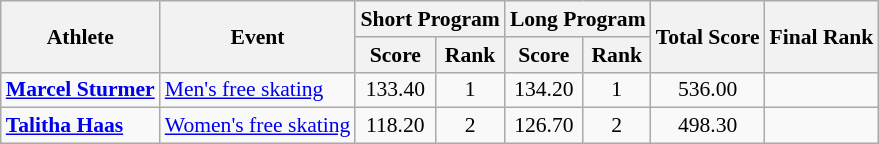<table class="wikitable" style="font-size:90%">
<tr>
<th rowspan=2>Athlete</th>
<th rowspan=2>Event</th>
<th colspan=2>Short Program</th>
<th colspan=2>Long Program</th>
<th rowspan=2>Total Score</th>
<th rowspan=2>Final Rank</th>
</tr>
<tr>
<th>Score</th>
<th>Rank</th>
<th>Score</th>
<th>Rank</th>
</tr>
<tr>
<td><strong><a href='#'>Marcel Sturmer</a></strong></td>
<td><a href='#'>Men's free skating</a></td>
<td align=center>133.40</td>
<td align=center>1</td>
<td align=center>134.20</td>
<td align=center>1</td>
<td align=center>536.00</td>
<td align=center></td>
</tr>
<tr>
<td><strong><a href='#'>Talitha Haas</a></strong></td>
<td><a href='#'>Women's free skating</a></td>
<td align=center>118.20</td>
<td align=center>2</td>
<td align=center>126.70</td>
<td align=center>2</td>
<td align=center>498.30</td>
<td align=center></td>
</tr>
</table>
